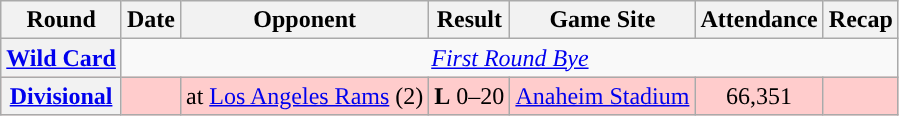<table class="wikitable" style="text-align:center">
<tr>
<th>Round</th>
<th>Date</th>
<th>Opponent</th>
<th>Result</th>
<th>Game Site</th>
<th>Attendance</th>
<th>Recap</th>
</tr>
<tr>
<th><a href='#'>Wild Card</a></th>
<td colspan=7><em><a href='#'>First Round Bye</a></em></td>
</tr>
<tr style="background: #fcc">
<th><a href='#'>Divisional</a></th>
<td></td>
<td>at <a href='#'>Los Angeles Rams</a> (2)</td>
<td><strong>L</strong> 0–20</td>
<td><a href='#'>Anaheim Stadium</a></td>
<td>66,351</td>
<td></td>
</tr>
</table>
